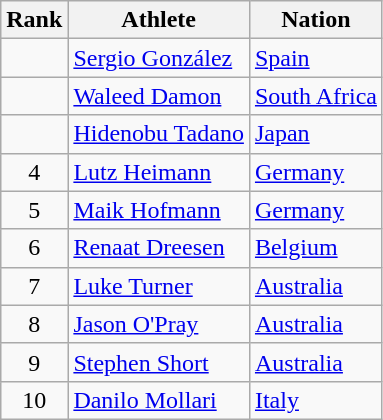<table class="wikitable sortable" style="text-align:center">
<tr>
<th>Rank</th>
<th>Athlete</th>
<th>Nation</th>
</tr>
<tr>
<td></td>
<td align=left><a href='#'>Sergio González</a></td>
<td align=left> <a href='#'>Spain</a></td>
</tr>
<tr>
<td></td>
<td align=left><a href='#'>Waleed Damon</a></td>
<td align=left> <a href='#'>South Africa</a></td>
</tr>
<tr>
<td></td>
<td align=left><a href='#'>Hidenobu Tadano</a></td>
<td align=left> <a href='#'>Japan</a></td>
</tr>
<tr>
<td>4</td>
<td align=left><a href='#'>Lutz Heimann</a></td>
<td align=left> <a href='#'>Germany</a></td>
</tr>
<tr>
<td>5</td>
<td align=left><a href='#'>Maik Hofmann</a></td>
<td align=left> <a href='#'>Germany</a></td>
</tr>
<tr>
<td>6</td>
<td align=left><a href='#'>Renaat Dreesen</a></td>
<td align=left> <a href='#'>Belgium</a></td>
</tr>
<tr>
<td>7</td>
<td align=left><a href='#'>Luke Turner</a></td>
<td align=left> <a href='#'>Australia</a></td>
</tr>
<tr>
<td>8</td>
<td align=left><a href='#'>Jason O'Pray</a></td>
<td align=left> <a href='#'>Australia</a></td>
</tr>
<tr>
<td>9</td>
<td align=left><a href='#'>Stephen Short</a></td>
<td align=left> <a href='#'>Australia</a></td>
</tr>
<tr>
<td>10</td>
<td align=left><a href='#'>Danilo Mollari</a></td>
<td align=left> <a href='#'>Italy</a></td>
</tr>
</table>
